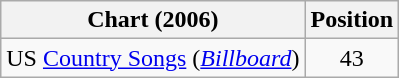<table class="wikitable sortable">
<tr>
<th scope="col">Chart (2006)</th>
<th scope="col">Position</th>
</tr>
<tr>
<td>US <a href='#'>Country Songs</a> (<em><a href='#'>Billboard</a></em>)</td>
<td align="center">43</td>
</tr>
</table>
